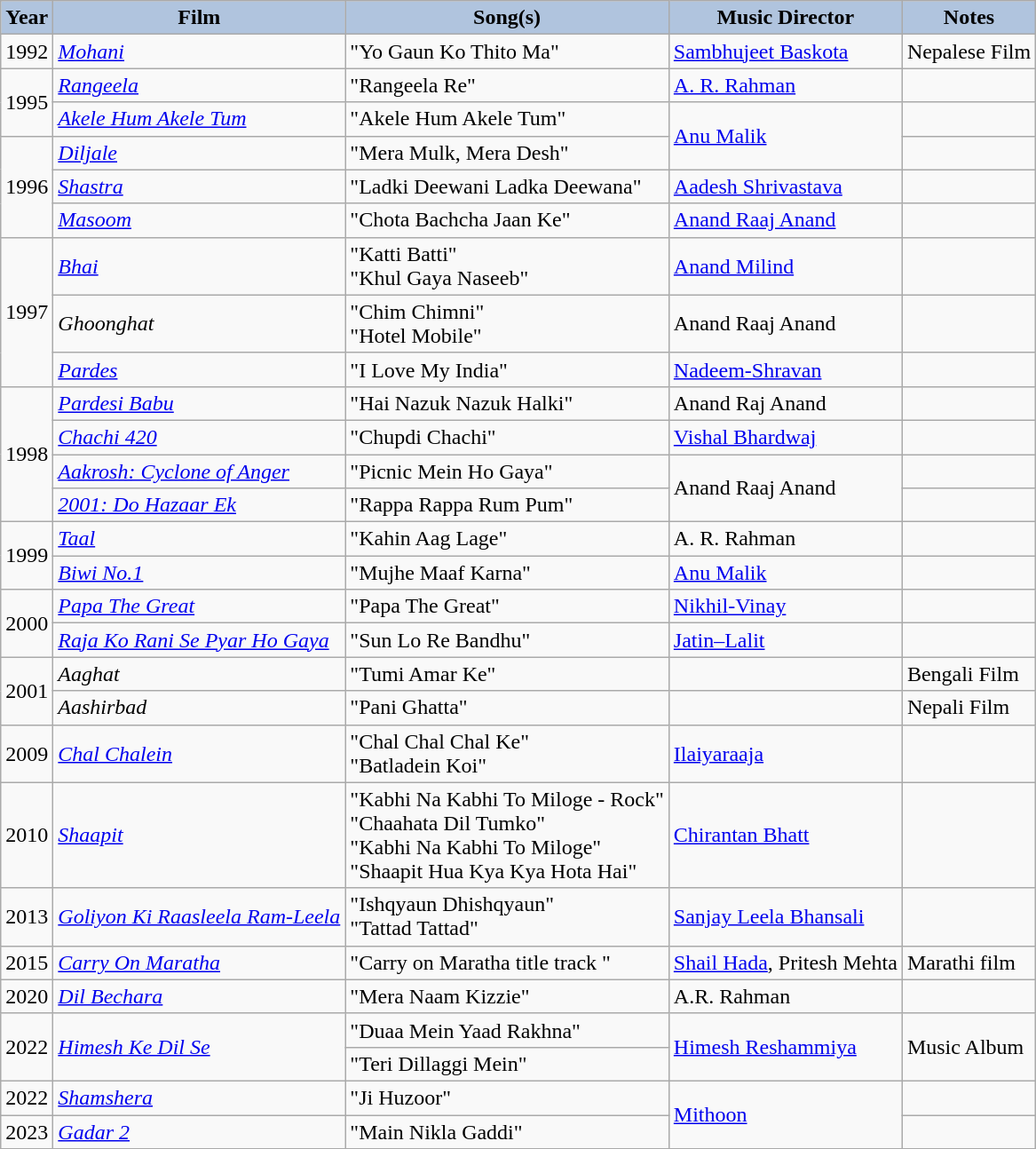<table class="wikitable" style="font-size: 100%;">
<tr>
<th style="background:#B0C4DE;">Year</th>
<th style="background:#B0C4DE;">Film</th>
<th style="background:#B0C4DE;">Song(s)</th>
<th style="background:#B0C4DE;">Music Director</th>
<th style="background:#B0C4DE;">Notes</th>
</tr>
<tr>
<td>1992</td>
<td><em><a href='#'>Mohani</a></em></td>
<td>"Yo Gaun Ko Thito Ma"</td>
<td><a href='#'>Sambhujeet Baskota</a></td>
<td>Nepalese Film</td>
</tr>
<tr>
<td rowspan="2">1995</td>
<td><em><a href='#'>Rangeela</a></em></td>
<td>"Rangeela Re"</td>
<td><a href='#'>A. R. Rahman</a></td>
<td></td>
</tr>
<tr>
<td><em><a href='#'>Akele Hum Akele Tum</a></em></td>
<td>"Akele Hum Akele Tum"</td>
<td rowspan="2"><a href='#'>Anu Malik</a></td>
<td></td>
</tr>
<tr>
<td rowspan="3">1996</td>
<td><em><a href='#'>Diljale</a></em></td>
<td>"Mera Mulk, Mera Desh"</td>
<td></td>
</tr>
<tr>
<td><em><a href='#'>Shastra</a></em></td>
<td>"Ladki Deewani Ladka Deewana"</td>
<td><a href='#'>Aadesh Shrivastava</a></td>
<td></td>
</tr>
<tr>
<td><em><a href='#'>Masoom</a></em></td>
<td>"Chota Bachcha Jaan Ke"</td>
<td><a href='#'>Anand Raaj Anand</a></td>
<td></td>
</tr>
<tr>
<td rowspan="3">1997</td>
<td><em><a href='#'>Bhai</a></em></td>
<td>"Katti Batti"<br>"Khul Gaya Naseeb"</td>
<td><a href='#'>Anand Milind</a></td>
<td></td>
</tr>
<tr>
<td><em>Ghoonghat</em></td>
<td>"Chim Chimni"<br>"Hotel Mobile"</td>
<td>Anand Raaj Anand</td>
<td></td>
</tr>
<tr>
<td><em><a href='#'>Pardes</a></em></td>
<td>"I Love My India"</td>
<td><a href='#'>Nadeem-Shravan</a></td>
<td></td>
</tr>
<tr>
<td rowspan="4">1998</td>
<td><em><a href='#'>Pardesi Babu</a></em></td>
<td>"Hai Nazuk Nazuk Halki"</td>
<td>Anand Raj Anand</td>
<td></td>
</tr>
<tr>
<td><em><a href='#'>Chachi 420</a></em></td>
<td>"Chupdi Chachi"</td>
<td><a href='#'>Vishal Bhardwaj</a></td>
<td></td>
</tr>
<tr>
<td><em><a href='#'>Aakrosh: Cyclone of Anger</a></em></td>
<td>"Picnic Mein Ho Gaya"</td>
<td rowspan="2">Anand Raaj Anand</td>
<td></td>
</tr>
<tr>
<td><em><a href='#'>2001: Do Hazaar Ek</a></em></td>
<td>"Rappa Rappa Rum Pum"</td>
<td></td>
</tr>
<tr>
<td rowspan="2">1999</td>
<td><em><a href='#'>Taal</a></em></td>
<td>"Kahin Aag Lage"</td>
<td>A. R. Rahman</td>
<td></td>
</tr>
<tr>
<td><em><a href='#'>Biwi No.1</a></em></td>
<td>"Mujhe Maaf Karna"</td>
<td><a href='#'>Anu Malik</a></td>
<td></td>
</tr>
<tr>
<td rowspan="2">2000</td>
<td><em><a href='#'>Papa The Great</a></em></td>
<td>"Papa The Great"</td>
<td><a href='#'>Nikhil-Vinay</a></td>
<td></td>
</tr>
<tr>
<td><em><a href='#'>Raja Ko Rani Se Pyar Ho Gaya</a></em></td>
<td>"Sun Lo Re Bandhu"</td>
<td><a href='#'>Jatin–Lalit</a></td>
<td></td>
</tr>
<tr>
<td rowspan="2">2001</td>
<td><em>Aaghat</em></td>
<td>"Tumi Amar Ke"</td>
<td></td>
<td>Bengali Film</td>
</tr>
<tr>
<td><em>Aashirbad</em></td>
<td>"Pani Ghatta"</td>
<td></td>
<td>Nepali Film</td>
</tr>
<tr>
<td>2009</td>
<td><em><a href='#'>Chal Chalein</a></em></td>
<td>"Chal Chal Chal Ke"<br>"Batladein Koi"</td>
<td><a href='#'>Ilaiyaraaja</a></td>
<td></td>
</tr>
<tr>
<td>2010</td>
<td><em><a href='#'>Shaapit</a></em></td>
<td>"Kabhi Na Kabhi To Miloge - Rock"<br>"Chaahata Dil Tumko"<br>"Kabhi Na Kabhi To Miloge"<br>"Shaapit Hua Kya Kya Hota Hai"</td>
<td><a href='#'>Chirantan Bhatt</a></td>
<td></td>
</tr>
<tr>
<td>2013</td>
<td><em><a href='#'>Goliyon Ki Raasleela Ram-Leela</a></em></td>
<td>"Ishqyaun Dhishqyaun"<br>"Tattad Tattad"</td>
<td><a href='#'>Sanjay Leela Bhansali</a></td>
<td></td>
</tr>
<tr>
<td>2015</td>
<td><em><a href='#'>Carry On Maratha</a></em></td>
<td>"Carry on Maratha title track "</td>
<td><a href='#'>Shail Hada</a>, Pritesh Mehta</td>
<td>Marathi film</td>
</tr>
<tr>
<td>2020</td>
<td><em><a href='#'>Dil Bechara</a></em></td>
<td>"Mera Naam Kizzie"</td>
<td>A.R. Rahman</td>
<td></td>
</tr>
<tr>
<td rowspan=2>2022</td>
<td rowspan=2><em><a href='#'>Himesh Ke Dil Se</a></em></td>
<td>"Duaa Mein Yaad Rakhna"</td>
<td rowspan=2><a href='#'>Himesh Reshammiya</a></td>
<td rowspan=2>Music Album</td>
</tr>
<tr>
<td>"Teri Dillaggi Mein"</td>
</tr>
<tr>
<td>2022</td>
<td><em><a href='#'>Shamshera</a></em></td>
<td>"Ji Huzoor"</td>
<td rowspan=2><a href='#'>Mithoon</a></td>
<td></td>
</tr>
<tr>
<td>2023</td>
<td><em><a href='#'>Gadar 2</a></em></td>
<td>"Main Nikla Gaddi"</td>
<td></td>
</tr>
</table>
